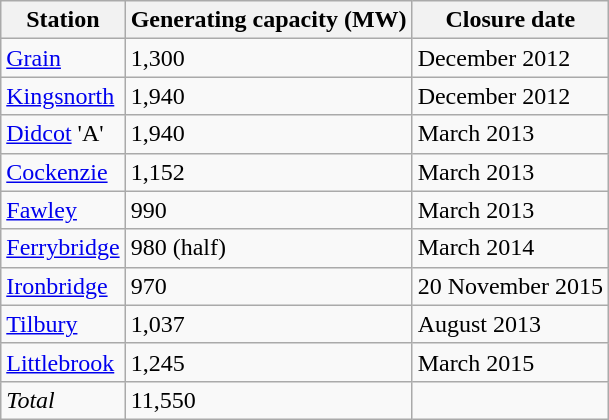<table class="wikitable">
<tr>
<th>Station</th>
<th>Generating capacity (MW)</th>
<th>Closure date</th>
</tr>
<tr>
<td><a href='#'>Grain</a></td>
<td>1,300</td>
<td>December 2012</td>
</tr>
<tr>
<td><a href='#'>Kingsnorth</a></td>
<td>1,940</td>
<td>December 2012</td>
</tr>
<tr>
<td><a href='#'>Didcot</a> 'A'</td>
<td>1,940</td>
<td>March 2013</td>
</tr>
<tr>
<td><a href='#'>Cockenzie</a></td>
<td>1,152</td>
<td>March 2013</td>
</tr>
<tr>
<td><a href='#'>Fawley</a></td>
<td>990</td>
<td>March 2013</td>
</tr>
<tr>
<td><a href='#'>Ferrybridge</a></td>
<td>980 (half)</td>
<td>March 2014</td>
</tr>
<tr>
<td><a href='#'>Ironbridge</a></td>
<td>970</td>
<td>20 November 2015</td>
</tr>
<tr>
<td><a href='#'>Tilbury</a></td>
<td>1,037</td>
<td>August 2013</td>
</tr>
<tr>
<td><a href='#'>Littlebrook</a></td>
<td>1,245</td>
<td>March 2015</td>
</tr>
<tr>
<td><em>Total</em></td>
<td>11,550</td>
<td></td>
</tr>
</table>
